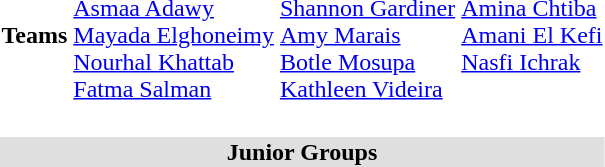<table>
<tr bgcolor="DFDFDF">
</tr>
<tr>
<th scope=row style="text-align:left">Teams</th>
<td valign="top"><br><a href='#'>Asmaa Adawy</a><br><a href='#'>Mayada Elghoneimy</a><br><a href='#'>Nourhal Khattab</a><br><a href='#'>Fatma Salman</a></td>
<td valign="top"><br><a href='#'>Shannon Gardiner</a><br><a href='#'>Amy Marais</a><br><a href='#'>Botle Mosupa</a><br><a href='#'>Kathleen Videira</a></td>
<td valign="top"><br><a href='#'>Amina Chtiba</a><br><a href='#'>Amani El Kefi</a><br><a href='#'>Nasfi Ichrak</a></td>
</tr>
<tr>
<th scope=row style="text-align:left"></th>
<td></td>
<td></td>
<td></td>
</tr>
<tr>
<th scope=row style="text-align:left"></th>
<td></td>
<td></td>
<td></td>
</tr>
<tr>
<th scope=row style="text-align:left"></th>
<td></td>
<td></td>
<td></td>
</tr>
<tr>
<th scope=row style="text-align:left"></th>
<td></td>
<td></td>
<td></td>
</tr>
<tr>
<th scope=row style="text-align:left"></th>
<td></td>
<td></td>
<td></td>
</tr>
<tr bgcolor="DFDFDF">
<td colspan="4" align="center"><strong>Junior Groups</strong></td>
</tr>
<tr>
<th scope=row style="text-align:left"></th>
<td valign="top"></td>
<td valign="top"></td>
<td valign="top"></td>
</tr>
</table>
